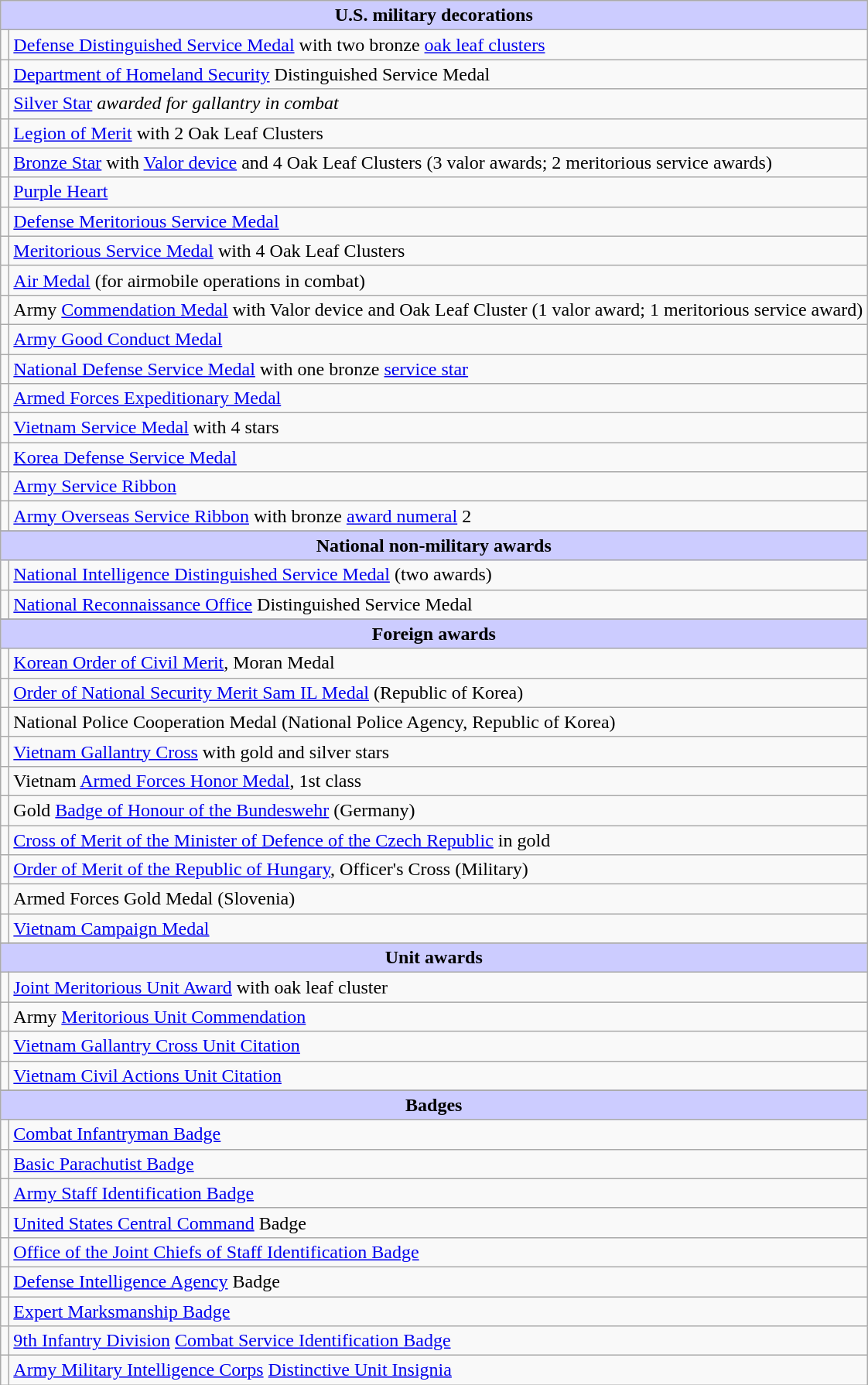<table class="wikitable">
<tr style="background:#ccf; text-align:center;">
<td colspan=2><strong>U.S. military decorations</strong></td>
</tr>
<tr>
<td><span></span><span></span></td>
<td><a href='#'>Defense Distinguished Service Medal</a> with two bronze <a href='#'>oak leaf clusters</a></td>
</tr>
<tr>
<td></td>
<td><a href='#'>Department of Homeland Security</a> Distinguished Service Medal</td>
</tr>
<tr>
<td></td>
<td><a href='#'>Silver Star</a> <em>awarded for gallantry in combat</em></td>
</tr>
<tr>
<td><span></span><span></span></td>
<td><a href='#'>Legion of Merit</a> with 2 Oak Leaf Clusters</td>
</tr>
<tr>
<td></td>
<td><a href='#'>Bronze Star</a> with <a href='#'>Valor device</a> and 4 Oak Leaf Clusters (3 valor awards; 2 meritorious service awards)</td>
</tr>
<tr>
<td></td>
<td><a href='#'>Purple Heart</a></td>
</tr>
<tr>
<td></td>
<td><a href='#'>Defense Meritorious Service Medal</a></td>
</tr>
<tr>
<td><span></span><span></span><span></span><span></span></td>
<td><a href='#'>Meritorious Service Medal</a> with 4 Oak Leaf Clusters</td>
</tr>
<tr>
<td></td>
<td><a href='#'>Air Medal</a> (for airmobile operations in combat)</td>
</tr>
<tr>
<td><span></span><span></span></td>
<td>Army <a href='#'>Commendation Medal</a> with Valor device and Oak Leaf Cluster (1 valor award; 1 meritorious service award)</td>
</tr>
<tr>
<td></td>
<td><a href='#'>Army Good Conduct Medal</a></td>
</tr>
<tr>
<td></td>
<td><a href='#'>National Defense Service Medal</a> with one bronze <a href='#'>service star</a></td>
</tr>
<tr>
<td></td>
<td><a href='#'>Armed Forces Expeditionary Medal</a></td>
</tr>
<tr>
<td><span></span><span></span><span></span><span></span></td>
<td><a href='#'>Vietnam Service Medal</a> with 4 stars</td>
</tr>
<tr>
<td></td>
<td><a href='#'>Korea Defense Service Medal</a></td>
</tr>
<tr>
<td></td>
<td><a href='#'>Army Service Ribbon</a></td>
</tr>
<tr>
<td><span></span></td>
<td><a href='#'>Army Overseas Service Ribbon</a> with bronze <a href='#'>award numeral</a> 2</td>
</tr>
<tr>
</tr>
<tr style="background:#ccf; text-align:center;">
<td colspan=2><strong>National non-military awards</strong></td>
</tr>
<tr>
<td></td>
<td><a href='#'>National Intelligence Distinguished Service Medal</a> (two awards)</td>
</tr>
<tr>
<td></td>
<td><a href='#'>National Reconnaissance Office</a> Distinguished Service Medal</td>
</tr>
<tr>
</tr>
<tr style="background:#ccf; text-align:center;">
<td colspan=2><strong>Foreign awards</strong></td>
</tr>
<tr>
<td></td>
<td><a href='#'>Korean Order of Civil Merit</a>, Moran Medal</td>
</tr>
<tr>
<td></td>
<td><a href='#'>Order of National Security Merit Sam IL Medal</a> (Republic of Korea)</td>
</tr>
<tr>
<td></td>
<td>National Police Cooperation Medal (National Police Agency, Republic of Korea)</td>
</tr>
<tr>
<td><span></span><span></span></td>
<td><a href='#'>Vietnam Gallantry Cross</a> with gold and silver stars</td>
</tr>
<tr>
<td></td>
<td>Vietnam <a href='#'>Armed Forces Honor Medal</a>, 1st class</td>
</tr>
<tr>
<td></td>
<td>Gold <a href='#'>Badge of Honour of the Bundeswehr</a> (Germany)</td>
</tr>
<tr>
<td></td>
<td><a href='#'>Cross of Merit of the Minister of Defence of the Czech Republic</a> in gold</td>
</tr>
<tr>
<td></td>
<td><a href='#'>Order of Merit of the Republic of Hungary</a>, Officer's Cross (Military)</td>
</tr>
<tr>
<td></td>
<td>Armed Forces Gold Medal (Slovenia)</td>
</tr>
<tr>
<td></td>
<td><a href='#'>Vietnam Campaign Medal</a></td>
</tr>
<tr>
</tr>
<tr style="background:#ccf; text-align:center;">
<td colspan=2><strong>Unit awards</strong></td>
</tr>
<tr>
<td></td>
<td><a href='#'>Joint Meritorious Unit Award</a> with oak leaf cluster</td>
</tr>
<tr>
<td></td>
<td>Army <a href='#'>Meritorious Unit Commendation</a></td>
</tr>
<tr>
<td></td>
<td><a href='#'>Vietnam Gallantry Cross Unit Citation</a></td>
</tr>
<tr>
<td></td>
<td><a href='#'>Vietnam Civil Actions Unit Citation</a></td>
</tr>
<tr>
</tr>
<tr>
</tr>
<tr style="background:#ccf; text-align:center;">
<td colspan=2><strong>Badges</strong></td>
</tr>
<tr>
<td align=center></td>
<td><a href='#'>Combat Infantryman Badge</a></td>
</tr>
<tr>
<td align=center></td>
<td><a href='#'>Basic Parachutist Badge</a></td>
</tr>
<tr>
<td align=center></td>
<td><a href='#'>Army Staff Identification Badge</a></td>
</tr>
<tr>
<td align=center></td>
<td><a href='#'>United States Central Command</a> Badge</td>
</tr>
<tr>
<td align=center></td>
<td><a href='#'>Office of the Joint Chiefs of Staff Identification Badge</a></td>
</tr>
<tr>
<td align=center></td>
<td><a href='#'>Defense Intelligence Agency</a> Badge</td>
</tr>
<tr>
<td align=center></td>
<td><a href='#'>Expert Marksmanship Badge</a></td>
</tr>
<tr>
<td align=center></td>
<td><a href='#'>9th Infantry Division</a> <a href='#'>Combat Service Identification Badge</a></td>
</tr>
<tr>
<td align=center></td>
<td><a href='#'>Army Military Intelligence Corps</a> <a href='#'>Distinctive Unit Insignia</a></td>
</tr>
</table>
